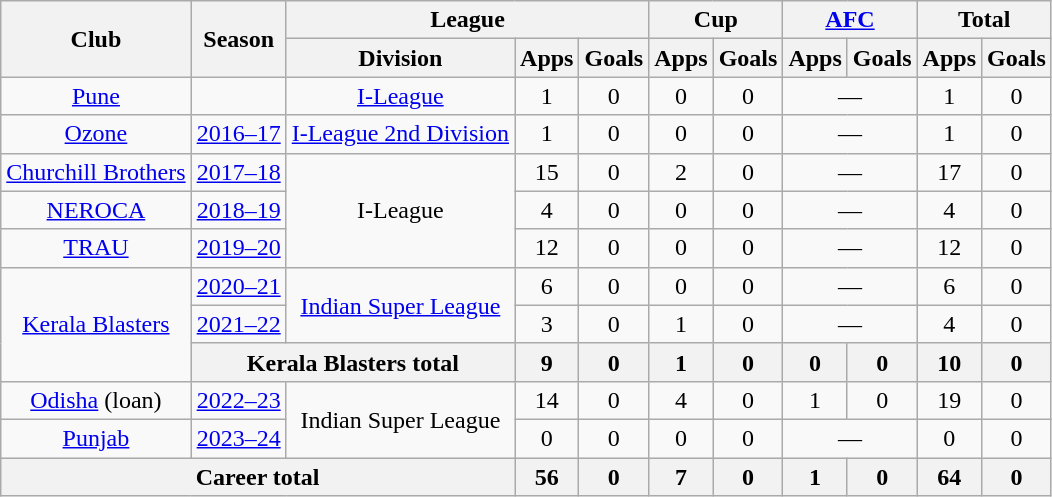<table class="wikitable" style="text-align: center;">
<tr>
<th rowspan="2">Club</th>
<th rowspan="2">Season</th>
<th colspan="3">League</th>
<th colspan="2">Cup</th>
<th colspan="2"><a href='#'>AFC</a></th>
<th colspan="2">Total</th>
</tr>
<tr>
<th>Division</th>
<th>Apps</th>
<th>Goals</th>
<th>Apps</th>
<th>Goals</th>
<th>Apps</th>
<th>Goals</th>
<th>Apps</th>
<th>Goals</th>
</tr>
<tr>
<td rowspan="1"><a href='#'>Pune</a></td>
<td></td>
<td rowspan="1"><a href='#'>I-League</a></td>
<td>1</td>
<td>0</td>
<td>0</td>
<td>0</td>
<td colspan="2">—</td>
<td>1</td>
<td>0</td>
</tr>
<tr>
<td rowspan="1"><a href='#'>Ozone</a></td>
<td><a href='#'>2016–17</a></td>
<td rowspan="1"><a href='#'>I-League 2nd Division</a></td>
<td>1</td>
<td>0</td>
<td>0</td>
<td>0</td>
<td colspan="2">—</td>
<td>1</td>
<td>0</td>
</tr>
<tr>
<td rowspan="1"><a href='#'>Churchill Brothers</a></td>
<td><a href='#'>2017–18</a></td>
<td rowspan="3">I-League</td>
<td>15</td>
<td>0</td>
<td>2</td>
<td>0</td>
<td colspan="2">—</td>
<td>17</td>
<td>0</td>
</tr>
<tr>
<td rowspan="1"><a href='#'>NEROCA</a></td>
<td><a href='#'>2018–19</a></td>
<td>4</td>
<td>0</td>
<td>0</td>
<td>0</td>
<td colspan="2">—</td>
<td>4</td>
<td>0</td>
</tr>
<tr>
<td rowspan="1"><a href='#'>TRAU</a></td>
<td><a href='#'>2019–20</a></td>
<td>12</td>
<td>0</td>
<td>0</td>
<td>0</td>
<td colspan="2">—</td>
<td>12</td>
<td>0</td>
</tr>
<tr>
<td rowspan="3"><a href='#'>Kerala Blasters</a></td>
<td><a href='#'>2020–21</a></td>
<td rowspan="2"><a href='#'>Indian Super League</a></td>
<td>6</td>
<td>0</td>
<td>0</td>
<td>0</td>
<td colspan="2">—</td>
<td>6</td>
<td>0</td>
</tr>
<tr>
<td><a href='#'>2021–22</a></td>
<td>3</td>
<td>0</td>
<td>1</td>
<td>0</td>
<td colspan="2">—</td>
<td>4</td>
<td>0</td>
</tr>
<tr>
<th colspan="2">Kerala Blasters total</th>
<th>9</th>
<th>0</th>
<th>1</th>
<th>0</th>
<th>0</th>
<th>0</th>
<th>10</th>
<th>0</th>
</tr>
<tr>
<td rowspan="1"><a href='#'>Odisha</a> (loan)</td>
<td><a href='#'>2022–23</a></td>
<td rowspan="2">Indian Super League</td>
<td>14</td>
<td>0</td>
<td>4</td>
<td>0</td>
<td>1</td>
<td>0</td>
<td>19</td>
<td>0</td>
</tr>
<tr>
<td rowspan="1"><a href='#'>Punjab</a></td>
<td><a href='#'>2023–24</a></td>
<td>0</td>
<td>0</td>
<td>0</td>
<td>0</td>
<td colspan="2">—</td>
<td>0</td>
<td>0</td>
</tr>
<tr>
<th colspan="3">Career total</th>
<th>56</th>
<th>0</th>
<th>7</th>
<th>0</th>
<th>1</th>
<th>0</th>
<th>64</th>
<th>0</th>
</tr>
</table>
